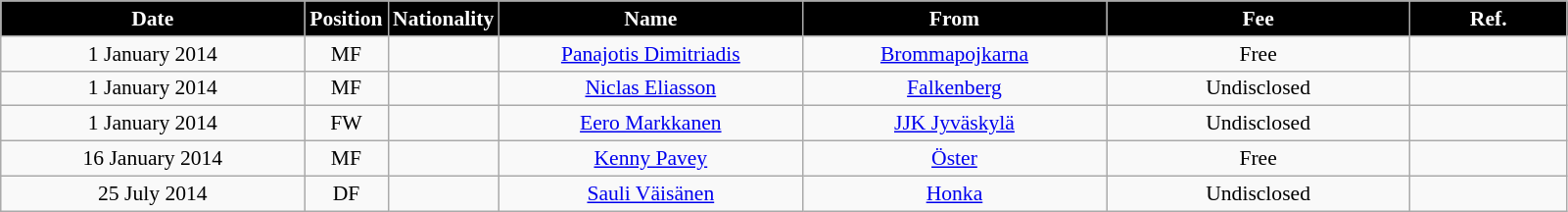<table class="wikitable"  style="text-align:center; font-size:90%; ">
<tr>
<th style="background:#000000; color:white; width:200px;">Date</th>
<th style="background:#000000; color:white; width:50px;">Position</th>
<th style="background:#000000; color:white; width:50px;">Nationality</th>
<th style="background:#000000; color:white; width:200px;">Name</th>
<th style="background:#000000; color:white; width:200px;">From</th>
<th style="background:#000000; color:white; width:200px;">Fee</th>
<th style="background:#000000; color:white; width:100px;">Ref.</th>
</tr>
<tr>
<td>1 January 2014</td>
<td>MF</td>
<td></td>
<td><a href='#'>Panajotis Dimitriadis</a></td>
<td><a href='#'>Brommapojkarna</a></td>
<td>Free</td>
<td></td>
</tr>
<tr>
<td>1 January 2014</td>
<td>MF</td>
<td></td>
<td><a href='#'>Niclas Eliasson</a></td>
<td><a href='#'>Falkenberg</a></td>
<td>Undisclosed</td>
<td></td>
</tr>
<tr>
<td>1 January 2014</td>
<td>FW</td>
<td></td>
<td><a href='#'>Eero Markkanen</a></td>
<td><a href='#'>JJK Jyväskylä</a></td>
<td>Undisclosed</td>
<td></td>
</tr>
<tr>
<td>16 January 2014</td>
<td>MF</td>
<td></td>
<td><a href='#'>Kenny Pavey</a></td>
<td><a href='#'>Öster</a></td>
<td>Free</td>
<td></td>
</tr>
<tr>
<td>25 July 2014</td>
<td>DF</td>
<td></td>
<td><a href='#'>Sauli Väisänen</a></td>
<td><a href='#'>Honka</a></td>
<td>Undisclosed</td>
<td></td>
</tr>
</table>
